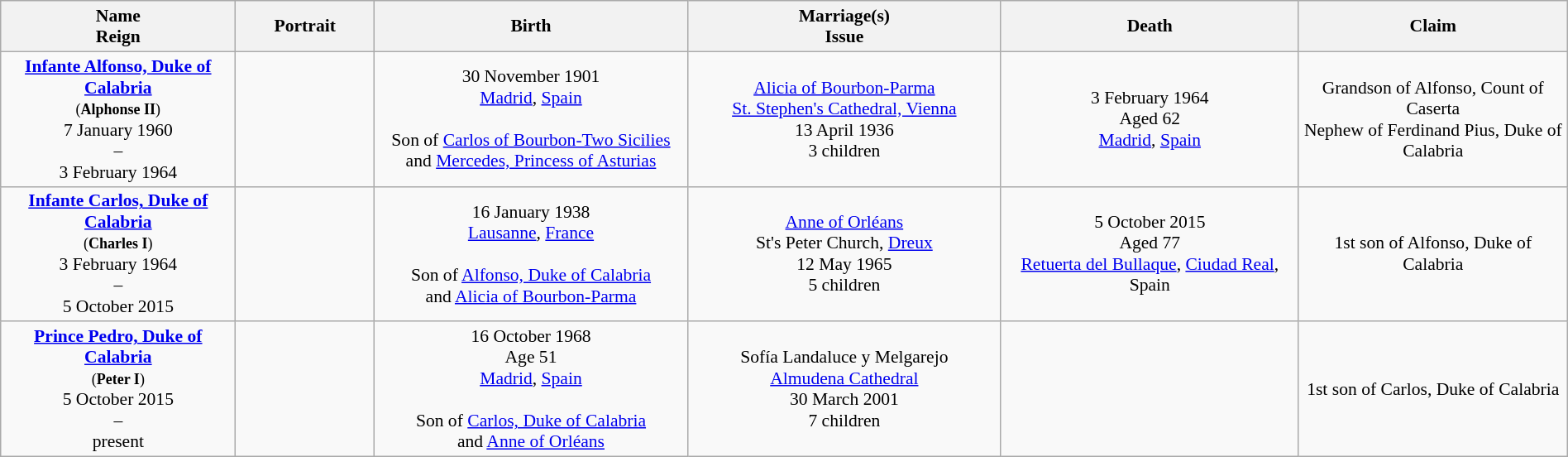<table style="text-align:center; width:100%; font-size:90%" class="wikitable">
<tr>
<th width=15%>Name<br>Reign</th>
<th width="105">Portrait</th>
<th width=20%>Birth</th>
<th width=20%>Marriage(s)<br>Issue</th>
<th width=19%>Death</th>
<th>Claim</th>
</tr>
<tr>
<td><strong><a href='#'>Infante Alfonso, Duke of Calabria</a></strong><br><small>(<strong>Alphonse II</strong>)</small><br>7 January 1960<br>–<br>3 February 1964</td>
<td></td>
<td>30 November 1901<br><a href='#'>Madrid</a>, <a href='#'>Spain</a><br><br>Son of <a href='#'>Carlos of Bourbon-Two Sicilies</a><br>and <a href='#'>Mercedes, Princess of Asturias</a></td>
<td><a href='#'>Alicia of Bourbon-Parma</a><br><a href='#'>St. Stephen's Cathedral, Vienna</a><br>13 April 1936<br>3 children</td>
<td>3 February 1964<br>Aged 62<br><a href='#'>Madrid</a>, <a href='#'>Spain</a></td>
<td>Grandson of Alfonso, Count of Caserta<br>Nephew of Ferdinand Pius, Duke of Calabria</td>
</tr>
<tr>
<td><strong><a href='#'>Infante Carlos, Duke of Calabria</a></strong><br><small>(<strong>Charles I</strong>)</small><br>3 February 1964<br>–<br>5 October 2015</td>
<td></td>
<td>16 January 1938<br><a href='#'>Lausanne</a>, <a href='#'>France</a><br><br>Son of <a href='#'>Alfonso, Duke of Calabria</a><br>and <a href='#'>Alicia of Bourbon-Parma</a></td>
<td><a href='#'>Anne of Orléans</a><br>St's Peter Church, <a href='#'>Dreux</a><br>12 May 1965<br>5 children</td>
<td>5 October 2015<br>Aged 77<br><a href='#'>Retuerta del Bullaque</a>, <a href='#'>Ciudad Real</a>, Spain</td>
<td>1st son of Alfonso, Duke of Calabria</td>
</tr>
<tr>
<td><strong><a href='#'>Prince Pedro, Duke of Calabria</a></strong><br><small>(<strong>Peter I</strong>)</small><br>5 October 2015<br>–<br>present</td>
<td></td>
<td>16 October 1968<br>Age 51<br><a href='#'>Madrid</a>, <a href='#'>Spain</a><br><br>Son of <a href='#'>Carlos, Duke of Calabria</a><br>and <a href='#'>Anne of Orléans</a></td>
<td>Sofía Landaluce y Melgarejo<br><a href='#'>Almudena Cathedral</a><br>30 March 2001<br>7 children</td>
<td></td>
<td>1st son of Carlos, Duke of Calabria</td>
</tr>
</table>
